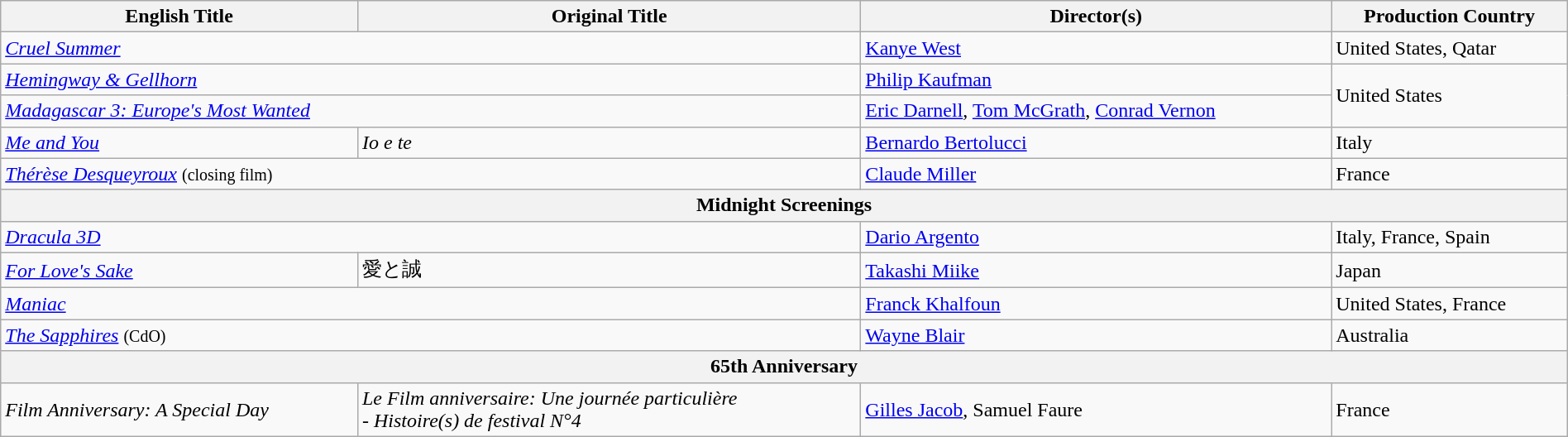<table class="wikitable" style="width:100%; margin-bottom:2px" cellpadding="5">
<tr>
<th scope="col">English Title</th>
<th scope="col">Original Title</th>
<th scope="col">Director(s)</th>
<th scope="col">Production Country</th>
</tr>
<tr>
<td colspan=2><em><a href='#'>Cruel Summer</a></em></td>
<td data-sort-value="West"><a href='#'>Kanye West</a></td>
<td>United States, Qatar</td>
</tr>
<tr>
<td colspan="2"><em><a href='#'>Hemingway & Gellhorn</a></em></td>
<td data-sort-value="Kaufman"><a href='#'>Philip Kaufman</a></td>
<td rowspan="2">United States</td>
</tr>
<tr>
<td colspan=2><em><a href='#'>Madagascar 3: Europe's Most Wanted</a></em></td>
<td data-sort-value="Darnell"><a href='#'>Eric Darnell</a>, <a href='#'>Tom McGrath</a>, <a href='#'>Conrad Vernon</a></td>
</tr>
<tr>
<td><em><a href='#'>Me and You</a></em></td>
<td><em>Io e te</em></td>
<td data-sort-value="Bertolucci"><a href='#'>Bernardo Bertolucci</a></td>
<td>Italy</td>
</tr>
<tr>
<td colspan="2"><em><a href='#'>Thérèse Desqueyroux</a></em> <small>(closing film)</small></td>
<td data-sort-value="Miller"><a href='#'>Claude Miller</a></td>
<td>France</td>
</tr>
<tr>
<th colspan="4">Midnight Screenings</th>
</tr>
<tr>
<td colspan=2><em><a href='#'>Dracula 3D</a></em></td>
<td data-sort-value="Argento"><a href='#'>Dario Argento</a></td>
<td>Italy, France, Spain</td>
</tr>
<tr>
<td><em><a href='#'>For Love's Sake</a></em></td>
<td data-sort-value="Ai to">愛と誠</td>
<td data-sort-value="Miike"><a href='#'>Takashi Miike</a></td>
<td>Japan</td>
</tr>
<tr>
<td colspan=2><em><a href='#'>Maniac</a></em></td>
<td data-sort-value="Khalfoun"><a href='#'>Franck Khalfoun</a></td>
<td>United States, France</td>
</tr>
<tr>
<td colspan=2 data-sort-value="Sapphires"><em><a href='#'>The Sapphires</a></em> <small>(CdO)</small></td>
<td data-sort-value="Blair"><a href='#'>Wayne Blair</a></td>
<td>Australia</td>
</tr>
<tr>
<th colspan="4">65th Anniversary</th>
</tr>
<tr>
<td><em>Film Anniversary: A Special Day</em></td>
<td><em>Le Film anniversaire: Une journée particulière<br>- Histoire(s) de festival N°4</em></td>
<td><a href='#'>Gilles Jacob</a>, Samuel Faure</td>
<td>France</td>
</tr>
</table>
